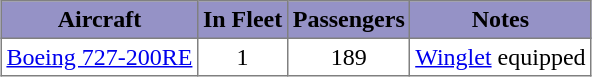<table class="toccolours" border="1" cellpadding="3" style="border-collapse:collapse;margin:1em auto;">
<tr bgcolor=#9592C6>
<th>Aircraft</th>
<th>In Fleet</th>
<th>Passengers</th>
<th>Notes</th>
</tr>
<tr>
<td><a href='#'>Boeing 727-200RE</a></td>
<td align=center>1</td>
<td align=center>189</td>
<td><a href='#'>Winglet</a> equipped</td>
</tr>
</table>
